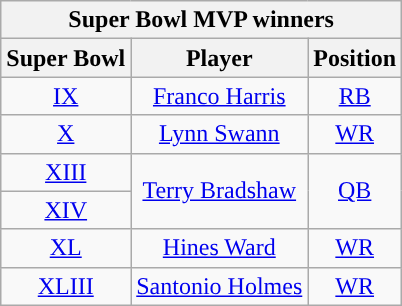<table class="wikitable" style="text-align:center">
<tr>
<th colspan="3">Super Bowl MVP winners</th>
</tr>
<tr>
<th>Super Bowl</th>
<th>Player</th>
<th>Position</th>
</tr>
<tr>
<td><a href='#'>IX</a></td>
<td><a href='#'>Franco Harris</a></td>
<td><a href='#'>RB</a></td>
</tr>
<tr>
<td><a href='#'>X</a></td>
<td><a href='#'>Lynn Swann</a></td>
<td><a href='#'>WR</a></td>
</tr>
<tr>
<td><a href='#'>XIII</a></td>
<td rowspan=2><a href='#'>Terry Bradshaw</a></td>
<td rowspan=2><a href='#'>QB</a></td>
</tr>
<tr>
<td><a href='#'>XIV</a></td>
</tr>
<tr>
<td><a href='#'>XL</a></td>
<td><a href='#'>Hines Ward</a></td>
<td><a href='#'>WR</a></td>
</tr>
<tr>
<td><a href='#'>XLIII</a></td>
<td><a href='#'>Santonio Holmes</a></td>
<td><a href='#'>WR</a></td>
</tr>
</table>
